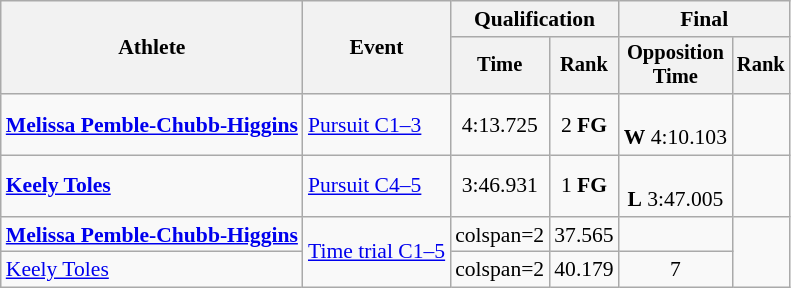<table class=wikitable style="font-size:90%">
<tr>
<th rowspan="2">Athlete</th>
<th rowspan="2">Event</th>
<th colspan="2">Qualification</th>
<th colspan="2">Final</th>
</tr>
<tr style="font-size:95%">
<th>Time</th>
<th>Rank</th>
<th>Opposition<br>Time</th>
<th>Rank</th>
</tr>
<tr align=center>
<td align=left><strong><a href='#'>Melissa Pemble-Chubb-Higgins</a></strong></td>
<td align=left><a href='#'>Pursuit C1–3</a></td>
<td>4:13.725</td>
<td>2 <strong>FG</strong></td>
<td><br><strong>W</strong> 4:10.103</td>
<td></td>
</tr>
<tr align=center>
<td align=left><strong><a href='#'>Keely Toles</a></strong></td>
<td align=left><a href='#'>Pursuit C4–5</a></td>
<td>3:46.931</td>
<td>1 <strong>FG</strong></td>
<td><br><strong>L</strong> 3:47.005</td>
<td></td>
</tr>
<tr align=center>
<td align=left><strong><a href='#'>Melissa Pemble-Chubb-Higgins</a></strong></td>
<td align=left rowspan=3><a href='#'>Time trial C1–5</a></td>
<td>colspan=2 </td>
<td>37.565</td>
<td></td>
</tr>
<tr align=center>
<td align=left><a href='#'>Keely Toles</a></td>
<td>colspan=2 </td>
<td>40.179</td>
<td>7</td>
</tr>
</table>
